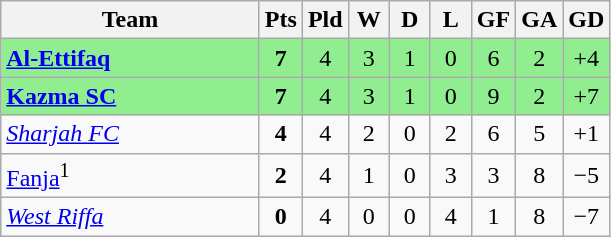<table class="wikitable" style="text-align: center;">
<tr>
<th width="165">Team</th>
<th width="20">Pts</th>
<th width="20">Pld</th>
<th width="20">W</th>
<th width="20">D</th>
<th width="20">L</th>
<th width="20">GF</th>
<th width="20">GA</th>
<th width="20">GD</th>
</tr>
<tr bgcolor=lightgreen>
<td style="text-align:left;"> <strong><a href='#'>Al-Ettifaq</a></strong></td>
<td><strong>7</strong></td>
<td>4</td>
<td>3</td>
<td>1</td>
<td>0</td>
<td>6</td>
<td>2</td>
<td>+4</td>
</tr>
<tr bgcolor=lightgreen>
<td style="text-align:left;"> <strong><a href='#'>Kazma SC</a></strong></td>
<td><strong>7</strong></td>
<td>4</td>
<td>3</td>
<td>1</td>
<td>0</td>
<td>9</td>
<td>2</td>
<td>+7</td>
</tr>
<tr>
<td style="text-align:left;"> <em><a href='#'>Sharjah FC</a></em></td>
<td><strong>4</strong></td>
<td>4</td>
<td>2</td>
<td>0</td>
<td>2</td>
<td>6</td>
<td>5</td>
<td>+1</td>
</tr>
<tr>
<td style="text-align:left;"> <a href='#'>Fanja</a><sup>1</sup></td>
<td><strong>2</strong></td>
<td>4</td>
<td>1</td>
<td>0</td>
<td>3</td>
<td>3</td>
<td>8</td>
<td>−5</td>
</tr>
<tr>
<td style="text-align:left;"> <em><a href='#'>West Riffa</a></em></td>
<td><strong>0</strong></td>
<td>4</td>
<td>0</td>
<td>0</td>
<td>4</td>
<td>1</td>
<td>8</td>
<td>−7</td>
</tr>
</table>
